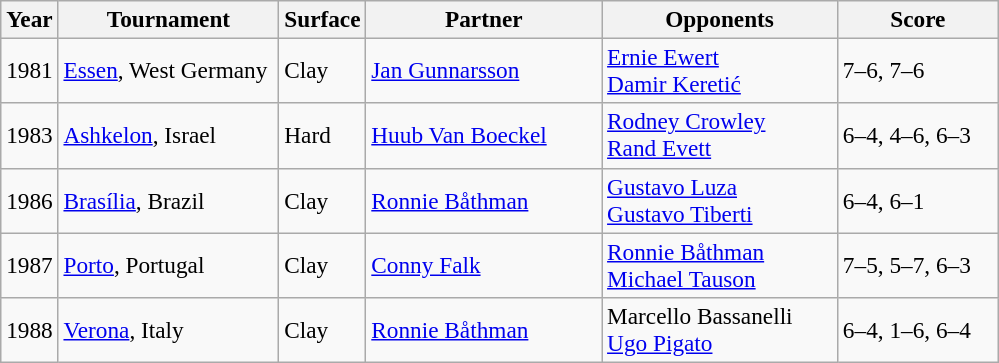<table class="sortable wikitable" style=font-size:97%>
<tr>
<th>Year</th>
<th style="width:140px">Tournament</th>
<th style="width:50px">Surface</th>
<th style="width:150px">Partner</th>
<th style="width:150px">Opponents</th>
<th style="width:100px" class="unsortable">Score</th>
</tr>
<tr>
<td>1981</td>
<td><a href='#'>Essen</a>, West Germany</td>
<td>Clay</td>
<td> <a href='#'>Jan Gunnarsson</a></td>
<td> <a href='#'>Ernie Ewert</a><br> <a href='#'>Damir Keretić</a></td>
<td>7–6, 7–6</td>
</tr>
<tr>
<td>1983</td>
<td><a href='#'>Ashkelon</a>, Israel</td>
<td>Hard</td>
<td> <a href='#'>Huub Van Boeckel</a></td>
<td> <a href='#'>Rodney Crowley</a><br> <a href='#'>Rand Evett</a></td>
<td>6–4, 4–6, 6–3</td>
</tr>
<tr>
<td>1986</td>
<td><a href='#'>Brasília</a>, Brazil</td>
<td>Clay</td>
<td> <a href='#'>Ronnie Båthman</a></td>
<td> <a href='#'>Gustavo Luza</a><br> <a href='#'>Gustavo Tiberti</a></td>
<td>6–4, 6–1</td>
</tr>
<tr>
<td>1987</td>
<td><a href='#'>Porto</a>, Portugal</td>
<td>Clay</td>
<td> <a href='#'>Conny Falk</a></td>
<td> <a href='#'>Ronnie Båthman</a><br> <a href='#'>Michael Tauson</a></td>
<td>7–5, 5–7, 6–3</td>
</tr>
<tr>
<td>1988</td>
<td><a href='#'>Verona</a>, Italy</td>
<td>Clay</td>
<td> <a href='#'>Ronnie Båthman</a></td>
<td> Marcello Bassanelli<br> <a href='#'>Ugo Pigato</a></td>
<td>6–4, 1–6, 6–4</td>
</tr>
</table>
